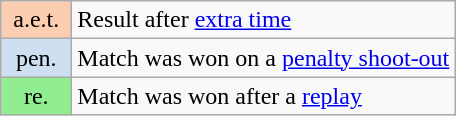<table class="wikitable">
<tr>
<td width="40px" style="text-align:center; background:#FBCEB1">a.e.t.</td>
<td>Result after <a href='#'>extra time</a></td>
</tr>
<tr>
<td width="40px" style="text-align:center; background:#cedff2">pen.</td>
<td>Match was won on a <a href='#'>penalty shoot-out</a></td>
</tr>
<tr>
<td width="40px" style="text-align:center; background:#90ee90">re.</td>
<td>Match was won after a <a href='#'>replay</a></td>
</tr>
</table>
